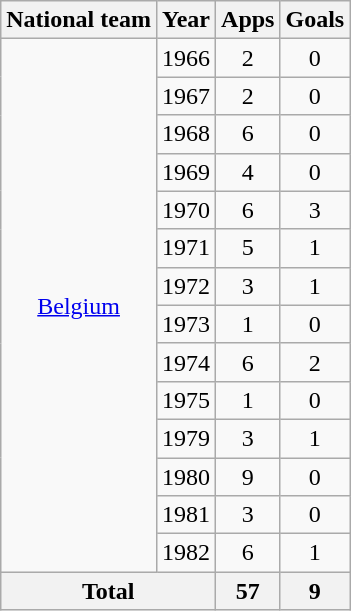<table class="wikitable" style="text-align:center">
<tr>
<th>National team</th>
<th>Year</th>
<th>Apps</th>
<th>Goals</th>
</tr>
<tr>
<td rowspan="14"><a href='#'>Belgium</a></td>
<td>1966</td>
<td>2</td>
<td>0</td>
</tr>
<tr>
<td>1967</td>
<td>2</td>
<td>0</td>
</tr>
<tr>
<td>1968</td>
<td>6</td>
<td>0</td>
</tr>
<tr>
<td>1969</td>
<td>4</td>
<td>0</td>
</tr>
<tr>
<td>1970</td>
<td>6</td>
<td>3</td>
</tr>
<tr>
<td>1971</td>
<td>5</td>
<td>1</td>
</tr>
<tr>
<td>1972</td>
<td>3</td>
<td>1</td>
</tr>
<tr>
<td>1973</td>
<td>1</td>
<td>0</td>
</tr>
<tr>
<td>1974</td>
<td>6</td>
<td>2</td>
</tr>
<tr>
<td>1975</td>
<td>1</td>
<td>0</td>
</tr>
<tr>
<td>1979</td>
<td>3</td>
<td>1</td>
</tr>
<tr>
<td>1980</td>
<td>9</td>
<td>0</td>
</tr>
<tr>
<td>1981</td>
<td>3</td>
<td>0</td>
</tr>
<tr>
<td>1982</td>
<td>6</td>
<td>1</td>
</tr>
<tr>
<th colspan="2">Total</th>
<th>57</th>
<th>9</th>
</tr>
</table>
